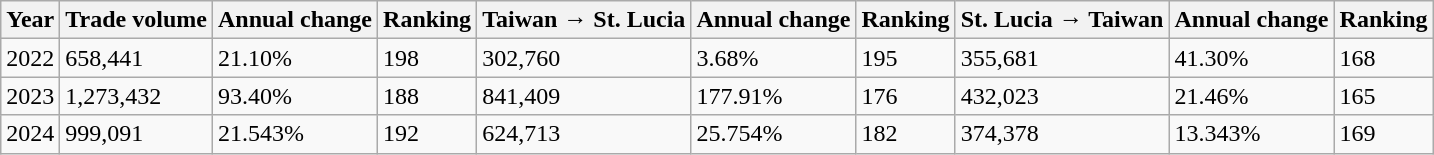<table class=wikitable>
<tr>
<th>Year</th>
<th>Trade volume</th>
<th>Annual change</th>
<th>Ranking</th>
<th>Taiwan → St. Lucia</th>
<th>Annual change</th>
<th>Ranking</th>
<th>St. Lucia → Taiwan</th>
<th>Annual change</th>
<th>Ranking</th>
</tr>
<tr>
<td>2022</td>
<td>658,441</td>
<td>21.10%</td>
<td>198</td>
<td>302,760</td>
<td>3.68%</td>
<td>195</td>
<td>355,681</td>
<td>41.30%</td>
<td>168</td>
</tr>
<tr>
<td>2023</td>
<td>1,273,432</td>
<td>93.40%</td>
<td>188</td>
<td>841,409</td>
<td>177.91%</td>
<td>176</td>
<td>432,023</td>
<td>21.46%</td>
<td>165</td>
</tr>
<tr>
<td>2024</td>
<td>999,091</td>
<td>21.543%</td>
<td>192</td>
<td>624,713</td>
<td>25.754%</td>
<td>182</td>
<td>374,378</td>
<td>13.343%</td>
<td>169</td>
</tr>
</table>
